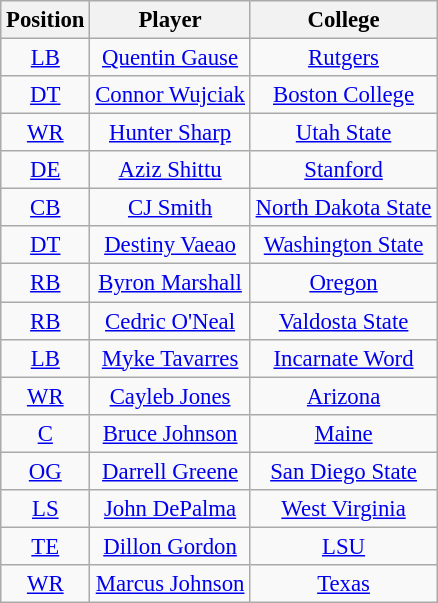<table class="wikitable sortable" style="font-size: 95%; text-align: center;">
<tr>
<th>Position</th>
<th>Player</th>
<th>College</th>
</tr>
<tr>
<td><a href='#'>LB</a></td>
<td><a href='#'>Quentin Gause</a></td>
<td><a href='#'>Rutgers</a></td>
</tr>
<tr>
<td><a href='#'>DT</a></td>
<td><a href='#'>Connor Wujciak</a></td>
<td><a href='#'>Boston College</a></td>
</tr>
<tr>
<td><a href='#'>WR</a></td>
<td><a href='#'>Hunter Sharp</a></td>
<td><a href='#'>Utah State</a></td>
</tr>
<tr>
<td><a href='#'>DE</a></td>
<td><a href='#'>Aziz Shittu</a></td>
<td><a href='#'>Stanford</a></td>
</tr>
<tr>
<td><a href='#'>CB</a></td>
<td><a href='#'>CJ Smith</a></td>
<td><a href='#'>North Dakota State</a></td>
</tr>
<tr>
<td><a href='#'>DT</a></td>
<td><a href='#'>Destiny Vaeao</a></td>
<td><a href='#'>Washington State</a></td>
</tr>
<tr>
<td><a href='#'>RB</a></td>
<td><a href='#'>Byron Marshall</a></td>
<td><a href='#'>Oregon</a></td>
</tr>
<tr>
<td><a href='#'>RB</a></td>
<td><a href='#'>Cedric O'Neal</a></td>
<td><a href='#'>Valdosta State</a></td>
</tr>
<tr>
<td><a href='#'>LB</a></td>
<td><a href='#'>Myke Tavarres</a></td>
<td><a href='#'>Incarnate Word</a></td>
</tr>
<tr>
<td><a href='#'>WR</a></td>
<td><a href='#'>Cayleb Jones</a></td>
<td><a href='#'>Arizona</a></td>
</tr>
<tr>
<td><a href='#'>C</a></td>
<td><a href='#'>Bruce Johnson</a></td>
<td><a href='#'>Maine</a></td>
</tr>
<tr>
<td><a href='#'>OG</a></td>
<td><a href='#'>Darrell Greene</a></td>
<td><a href='#'>San Diego State</a></td>
</tr>
<tr>
<td><a href='#'>LS</a></td>
<td><a href='#'>John DePalma</a></td>
<td><a href='#'>West Virginia</a></td>
</tr>
<tr>
<td><a href='#'>TE</a></td>
<td><a href='#'>Dillon Gordon</a></td>
<td><a href='#'>LSU</a></td>
</tr>
<tr>
<td><a href='#'>WR</a></td>
<td><a href='#'>Marcus Johnson</a></td>
<td><a href='#'>Texas</a></td>
</tr>
</table>
